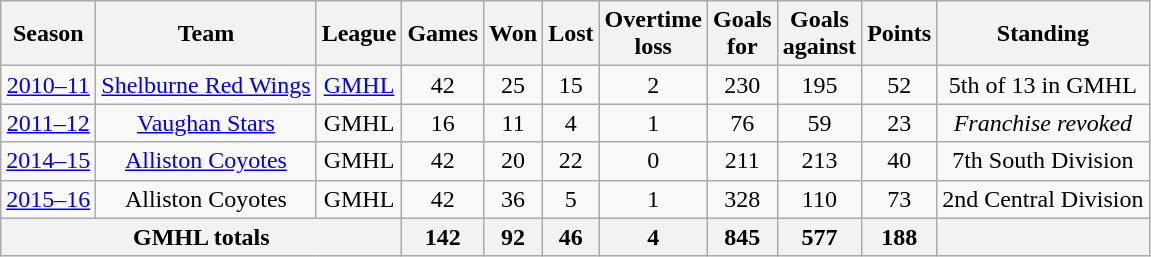<table class="wikitable" style="text-align:center">
<tr>
<th>Season</th>
<th>Team</th>
<th>League</th>
<th>Games</th>
<th>Won</th>
<th>Lost</th>
<th>Overtime<br>loss</th>
<th>Goals<br>for</th>
<th>Goals<br>against</th>
<th>Points</th>
<th>Standing</th>
</tr>
<tr>
<td><a href='#'>2010–11</a></td>
<td><a href='#'>Shelburne Red Wings</a></td>
<td><a href='#'>GMHL</a></td>
<td>42</td>
<td>25</td>
<td>15</td>
<td>2</td>
<td>230</td>
<td>195</td>
<td>52</td>
<td>5th of 13 in GMHL</td>
</tr>
<tr align="center">
<td><a href='#'>2011–12</a></td>
<td><a href='#'>Vaughan Stars</a></td>
<td>GMHL</td>
<td>16</td>
<td>11</td>
<td>4</td>
<td>1</td>
<td>76</td>
<td>59</td>
<td>23</td>
<td><em>Franchise revoked</em></td>
</tr>
<tr>
<td><a href='#'>2014–15</a></td>
<td><a href='#'>Alliston Coyotes</a></td>
<td>GMHL</td>
<td>42</td>
<td>20</td>
<td>22</td>
<td>0</td>
<td>211</td>
<td>213</td>
<td>40</td>
<td>7th South Division</td>
</tr>
<tr>
<td><a href='#'>2015–16</a></td>
<td>Alliston Coyotes</td>
<td>GMHL</td>
<td>42</td>
<td>36</td>
<td>5</td>
<td>1</td>
<td>328</td>
<td>110</td>
<td>73</td>
<td>2nd Central Division</td>
</tr>
<tr>
<th colspan="3">GMHL totals</th>
<th>142</th>
<th>92</th>
<th>46</th>
<th>4</th>
<th>845</th>
<th>577</th>
<th>188</th>
<th> </th>
</tr>
</table>
